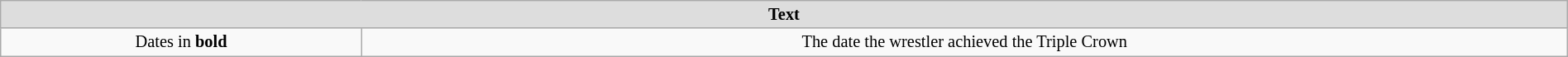<table class="wikitable" style="width:100%; font-size:85%; text-align:center;">
<tr>
<th style="background:#ddd;" colspan="2">Text</th>
</tr>
<tr>
<td>Dates in <strong>bold</strong></td>
<td>The date the wrestler achieved the Triple Crown</td>
</tr>
</table>
